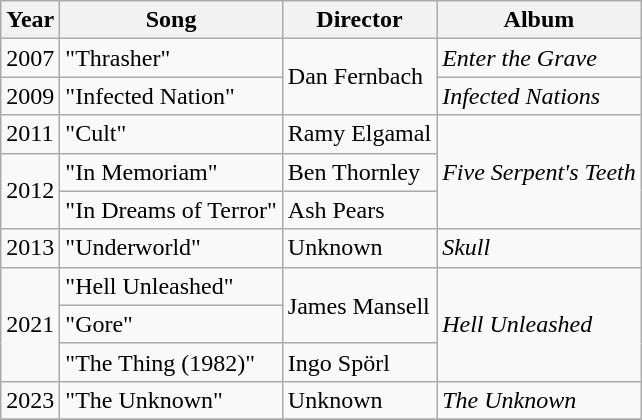<table class="wikitable">
<tr>
<th>Year</th>
<th>Song</th>
<th>Director</th>
<th>Album</th>
</tr>
<tr>
<td rowspan=1>2007</td>
<td>"Thrasher"</td>
<td rowspan=2>Dan Fernbach</td>
<td><em>Enter the Grave</em></td>
</tr>
<tr>
<td rowspan=1>2009</td>
<td>"Infected Nation"</td>
<td><em>Infected Nations</em></td>
</tr>
<tr>
<td rowspan=1>2011</td>
<td>"Cult"</td>
<td>Ramy Elgamal</td>
<td rowspan=3><em>Five Serpent's Teeth</em></td>
</tr>
<tr>
<td rowspan=2>2012</td>
<td>"In Memoriam"</td>
<td>Ben Thornley</td>
</tr>
<tr>
<td>"In Dreams of Terror"</td>
<td>Ash Pears</td>
</tr>
<tr>
<td rowspan=1>2013</td>
<td>"Underworld"</td>
<td>Unknown</td>
<td rowspan=1><em>Skull</em></td>
</tr>
<tr>
<td rowspan=3>2021</td>
<td>"Hell Unleashed"</td>
<td rowspan=2>James Mansell</td>
<td rowspan=3><em>Hell Unleashed</em></td>
</tr>
<tr>
<td>"Gore"</td>
</tr>
<tr>
<td>"The Thing (1982)"</td>
<td rownspan=1>Ingo Spörl</td>
</tr>
<tr>
<td rowspan=1>2023</td>
<td>"The Unknown"</td>
<td>Unknown</td>
<td rowspan=1><em>The Unknown</em></td>
</tr>
<tr>
</tr>
</table>
